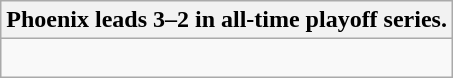<table class="wikitable collapsible collapsed">
<tr>
<th>Phoenix leads 3–2 in all-time playoff series.</th>
</tr>
<tr>
<td><br>



</td>
</tr>
</table>
